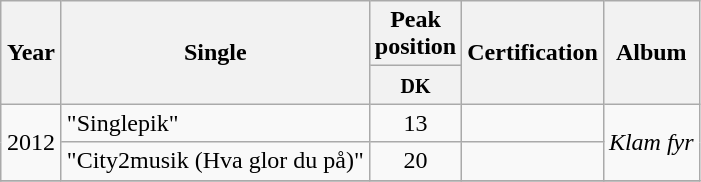<table class="wikitable">
<tr>
<th width="33" rowspan="2" style="text-align:center;">Year</th>
<th rowspan="2">Single</th>
<th colspan="1">Peak <br>position</th>
<th rowspan="2">Certification</th>
<th rowspan="2">Album</th>
</tr>
<tr>
<th align="center"><small>DK<br></small></th>
</tr>
<tr>
<td align="center" rowspan=2>2012</td>
<td>"Singlepik"</td>
<td align="center">13</td>
<td align="center"></td>
<td align="center" rowspan=2><em>Klam fyr</em></td>
</tr>
<tr>
<td>"City2musik (Hva glor du på)"</td>
<td align="center">20</td>
<td align="center"></td>
</tr>
<tr>
</tr>
</table>
